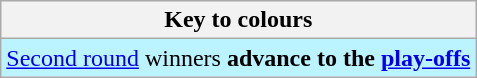<table class="wikitable">
<tr>
<th>Key to colours</th>
</tr>
<tr bgcolor=#BBF3FF>
<td><a href='#'>Second round</a> winners <strong>advance to the <a href='#'>play-offs</a></strong></td>
</tr>
</table>
